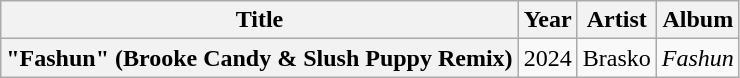<table class="wikitable plainrowheaders" style="text-align:center;">
<tr>
<th scope="col">Title</th>
<th scope="col">Year</th>
<th scope="col">Artist</th>
<th scope="col">Album</th>
</tr>
<tr>
<th scope="row">"Fashun" (Brooke Candy & Slush Puppy Remix)</th>
<td>2024</td>
<td>Brasko</td>
<td><em>Fashun</em></td>
</tr>
</table>
